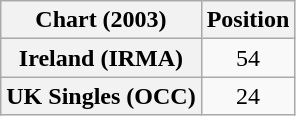<table class="wikitable plainrowheaders" style="text-align:center">
<tr>
<th>Chart (2003)</th>
<th>Position</th>
</tr>
<tr>
<th scope="row">Ireland (IRMA)</th>
<td>54</td>
</tr>
<tr>
<th scope="row">UK Singles (OCC)</th>
<td>24</td>
</tr>
</table>
